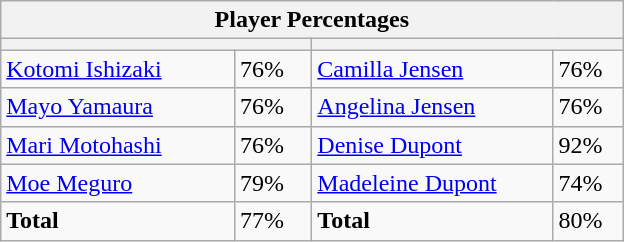<table class="wikitable">
<tr>
<th colspan=4 width=400>Player Percentages</th>
</tr>
<tr>
<th colspan=2 width=200></th>
<th colspan=2 width=200></th>
</tr>
<tr>
<td><a href='#'>Kotomi Ishizaki</a></td>
<td>76%</td>
<td><a href='#'>Camilla Jensen</a></td>
<td>76%</td>
</tr>
<tr>
<td><a href='#'>Mayo Yamaura</a></td>
<td>76%</td>
<td><a href='#'>Angelina Jensen</a></td>
<td>76%</td>
</tr>
<tr>
<td><a href='#'>Mari Motohashi</a></td>
<td>76%</td>
<td><a href='#'>Denise Dupont</a></td>
<td>92%</td>
</tr>
<tr>
<td><a href='#'>Moe Meguro</a></td>
<td>79%</td>
<td><a href='#'>Madeleine Dupont</a></td>
<td>74%</td>
</tr>
<tr>
<td><strong>Total</strong></td>
<td>77%</td>
<td><strong>Total</strong></td>
<td>80%</td>
</tr>
</table>
